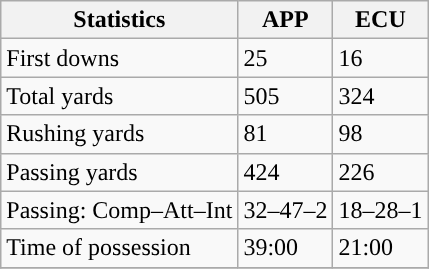<table class="wikitable" style="float: left;">
<tr>
<th>Statistics</th>
<th>APP</th>
<th>ECU</th>
</tr>
<tr>
<td>First downs</td>
<td>25</td>
<td>16</td>
</tr>
<tr>
<td>Total yards</td>
<td>505</td>
<td>324</td>
</tr>
<tr>
<td>Rushing yards</td>
<td>81</td>
<td>98</td>
</tr>
<tr>
<td>Passing yards</td>
<td>424</td>
<td>226</td>
</tr>
<tr>
<td>Passing: Comp–Att–Int</td>
<td>32–47–2</td>
<td>18–28–1</td>
</tr>
<tr>
<td>Time of possession</td>
<td>39:00</td>
<td>21:00</td>
</tr>
<tr>
</tr>
</table>
